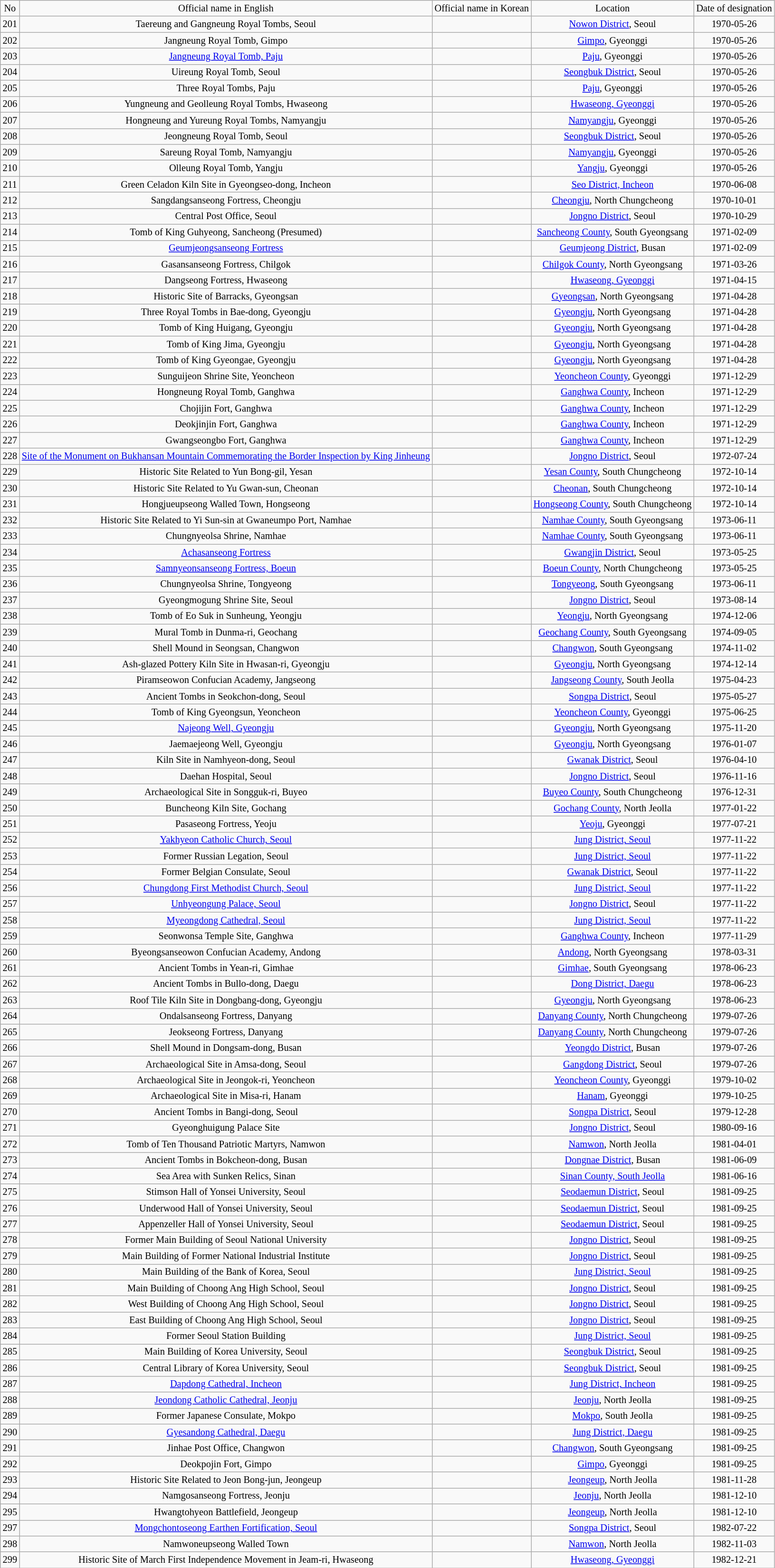<table class="wikitable sortable mw-collapsible mw-collapsed" style="font-size:85%; text-align:center; max-width:120em">
<tr>
<td>No</td>
<td>Official name in English</td>
<td>Official name in Korean</td>
<td>Location</td>
<td>Date of designation</td>
</tr>
<tr>
<td>201</td>
<td>Taereung and Gangneung Royal Tombs, Seoul</td>
<td></td>
<td><a href='#'>Nowon District</a>, Seoul</td>
<td>1970-05-26</td>
</tr>
<tr>
<td>202</td>
<td>Jangneung Royal Tomb, Gimpo</td>
<td></td>
<td><a href='#'>Gimpo</a>, Gyeonggi</td>
<td>1970-05-26</td>
</tr>
<tr>
<td>203</td>
<td><a href='#'>Jangneung Royal Tomb, Paju</a></td>
<td></td>
<td><a href='#'>Paju</a>, Gyeonggi</td>
<td>1970-05-26</td>
</tr>
<tr>
<td>204</td>
<td>Uireung Royal Tomb, Seoul</td>
<td></td>
<td><a href='#'>Seongbuk District</a>, Seoul</td>
<td>1970-05-26</td>
</tr>
<tr>
<td>205</td>
<td>Three Royal Tombs, Paju</td>
<td></td>
<td><a href='#'>Paju</a>, Gyeonggi</td>
<td>1970-05-26</td>
</tr>
<tr>
<td>206</td>
<td>Yungneung and Geolleung Royal Tombs, Hwaseong</td>
<td></td>
<td><a href='#'>Hwaseong, Gyeonggi</a></td>
<td>1970-05-26</td>
</tr>
<tr>
<td>207</td>
<td>Hongneung and Yureung Royal Tombs, Namyangju</td>
<td></td>
<td><a href='#'>Namyangju</a>, Gyeonggi</td>
<td>1970-05-26</td>
</tr>
<tr>
<td>208</td>
<td>Jeongneung Royal Tomb, Seoul</td>
<td></td>
<td><a href='#'>Seongbuk District</a>, Seoul</td>
<td>1970-05-26</td>
</tr>
<tr>
<td>209</td>
<td>Sareung Royal Tomb, Namyangju</td>
<td></td>
<td><a href='#'>Namyangju</a>, Gyeonggi</td>
<td>1970-05-26</td>
</tr>
<tr>
<td>210</td>
<td>Olleung Royal Tomb, Yangju</td>
<td></td>
<td><a href='#'>Yangju</a>, Gyeonggi</td>
<td>1970-05-26</td>
</tr>
<tr>
<td>211</td>
<td>Green Celadon Kiln Site in Gyeongseo-dong, Incheon</td>
<td></td>
<td><a href='#'>Seo District, Incheon</a></td>
<td>1970-06-08</td>
</tr>
<tr>
<td>212</td>
<td>Sangdangsanseong Fortress, Cheongju</td>
<td></td>
<td><a href='#'>Cheongju</a>, North Chungcheong</td>
<td>1970-10-01</td>
</tr>
<tr>
<td>213</td>
<td>Central Post Office, Seoul</td>
<td></td>
<td><a href='#'>Jongno District</a>, Seoul</td>
<td>1970-10-29</td>
</tr>
<tr>
<td>214</td>
<td>Tomb of King Guhyeong, Sancheong (Presumed)</td>
<td></td>
<td><a href='#'>Sancheong County</a>, South Gyeongsang</td>
<td>1971-02-09</td>
</tr>
<tr>
<td>215</td>
<td><a href='#'>Geumjeongsanseong Fortress</a></td>
<td></td>
<td><a href='#'>Geumjeong District</a>, Busan</td>
<td>1971-02-09</td>
</tr>
<tr>
<td>216</td>
<td>Gasansanseong Fortress, Chilgok</td>
<td></td>
<td><a href='#'>Chilgok County</a>, North Gyeongsang</td>
<td>1971-03-26</td>
</tr>
<tr>
<td>217</td>
<td>Dangseong Fortress, Hwaseong</td>
<td></td>
<td><a href='#'>Hwaseong, Gyeonggi</a></td>
<td>1971-04-15</td>
</tr>
<tr>
<td>218</td>
<td>Historic Site of Barracks, Gyeongsan</td>
<td></td>
<td><a href='#'>Gyeongsan</a>, North Gyeongsang</td>
<td>1971-04-28</td>
</tr>
<tr>
<td>219</td>
<td>Three Royal Tombs in Bae-dong, Gyeongju</td>
<td></td>
<td><a href='#'>Gyeongju</a>, North Gyeongsang</td>
<td>1971-04-28</td>
</tr>
<tr>
<td>220</td>
<td>Tomb of King Huigang, Gyeongju</td>
<td></td>
<td><a href='#'>Gyeongju</a>, North Gyeongsang</td>
<td>1971-04-28</td>
</tr>
<tr>
<td>221</td>
<td>Tomb of King Jima, Gyeongju</td>
<td></td>
<td><a href='#'>Gyeongju</a>, North Gyeongsang</td>
<td>1971-04-28</td>
</tr>
<tr>
<td>222</td>
<td>Tomb of King Gyeongae, Gyeongju</td>
<td></td>
<td><a href='#'>Gyeongju</a>, North Gyeongsang</td>
<td>1971-04-28</td>
</tr>
<tr>
<td>223</td>
<td>Sunguijeon Shrine Site, Yeoncheon</td>
<td></td>
<td><a href='#'>Yeoncheon County</a>, Gyeonggi</td>
<td>1971-12-29</td>
</tr>
<tr>
<td>224</td>
<td>Hongneung Royal Tomb, Ganghwa</td>
<td></td>
<td><a href='#'>Ganghwa County</a>, Incheon</td>
<td>1971-12-29</td>
</tr>
<tr>
<td>225</td>
<td>Chojijin Fort, Ganghwa</td>
<td></td>
<td><a href='#'>Ganghwa County</a>, Incheon</td>
<td>1971-12-29</td>
</tr>
<tr>
<td>226</td>
<td>Deokjinjin Fort, Ganghwa</td>
<td></td>
<td><a href='#'>Ganghwa County</a>, Incheon</td>
<td>1971-12-29</td>
</tr>
<tr>
<td>227</td>
<td>Gwangseongbo Fort, Ganghwa</td>
<td></td>
<td><a href='#'>Ganghwa County</a>, Incheon</td>
<td>1971-12-29</td>
</tr>
<tr>
<td>228</td>
<td><a href='#'>Site of the Monument on Bukhansan Mountain Commemorating the Border Inspection by King Jinheung</a></td>
<td></td>
<td><a href='#'>Jongno District</a>, Seoul</td>
<td>1972-07-24</td>
</tr>
<tr>
<td>229</td>
<td>Historic Site Related to Yun Bong-gil, Yesan</td>
<td></td>
<td><a href='#'>Yesan County</a>, South Chungcheong</td>
<td>1972-10-14</td>
</tr>
<tr>
<td>230</td>
<td>Historic Site Related to Yu Gwan-sun, Cheonan</td>
<td></td>
<td><a href='#'>Cheonan</a>, South Chungcheong</td>
<td>1972-10-14</td>
</tr>
<tr>
<td>231</td>
<td>Hongjueupseong Walled Town, Hongseong</td>
<td></td>
<td><a href='#'>Hongseong County</a>, South Chungcheong</td>
<td>1972-10-14</td>
</tr>
<tr>
<td>232</td>
<td>Historic Site Related to Yi Sun-sin at Gwaneumpo Port, Namhae</td>
<td></td>
<td><a href='#'>Namhae County</a>, South Gyeongsang</td>
<td>1973-06-11</td>
</tr>
<tr>
<td>233</td>
<td>Chungnyeolsa Shrine, Namhae</td>
<td></td>
<td><a href='#'>Namhae County</a>, South Gyeongsang</td>
<td>1973-06-11</td>
</tr>
<tr>
<td>234</td>
<td><a href='#'>Achasanseong Fortress</a></td>
<td></td>
<td><a href='#'>Gwangjin District</a>, Seoul</td>
<td>1973-05-25</td>
</tr>
<tr>
<td>235</td>
<td><a href='#'>Samnyeonsanseong Fortress, Boeun</a></td>
<td></td>
<td><a href='#'>Boeun County</a>, North Chungcheong</td>
<td>1973-05-25</td>
</tr>
<tr>
<td>236</td>
<td>Chungnyeolsa Shrine, Tongyeong</td>
<td></td>
<td><a href='#'>Tongyeong</a>, South Gyeongsang</td>
<td>1973-06-11</td>
</tr>
<tr>
<td>237</td>
<td>Gyeongmogung Shrine Site, Seoul</td>
<td></td>
<td><a href='#'>Jongno District</a>, Seoul</td>
<td>1973-08-14</td>
</tr>
<tr>
<td>238</td>
<td>Tomb of Eo Suk in Sunheung, Yeongju</td>
<td></td>
<td><a href='#'>Yeongju</a>, North Gyeongsang</td>
<td>1974-12-06</td>
</tr>
<tr>
<td>239</td>
<td>Mural Tomb in Dunma-ri, Geochang</td>
<td></td>
<td><a href='#'>Geochang County</a>, South Gyeongsang</td>
<td>1974-09-05</td>
</tr>
<tr>
<td>240</td>
<td>Shell Mound in Seongsan, Changwon</td>
<td></td>
<td><a href='#'>Changwon</a>, South Gyeongsang</td>
<td>1974-11-02</td>
</tr>
<tr>
<td>241</td>
<td>Ash-glazed Pottery Kiln Site in Hwasan-ri, Gyeongju</td>
<td></td>
<td><a href='#'>Gyeongju</a>, North Gyeongsang</td>
<td>1974-12-14</td>
</tr>
<tr>
<td>242</td>
<td>Piramseowon Confucian Academy, Jangseong</td>
<td></td>
<td><a href='#'>Jangseong County</a>, South Jeolla</td>
<td>1975-04-23</td>
</tr>
<tr>
<td>243</td>
<td>Ancient Tombs in Seokchon-dong, Seoul</td>
<td></td>
<td><a href='#'>Songpa District</a>, Seoul</td>
<td>1975-05-27</td>
</tr>
<tr>
<td>244</td>
<td>Tomb of King Gyeongsun, Yeoncheon</td>
<td></td>
<td><a href='#'>Yeoncheon County</a>, Gyeonggi</td>
<td>1975-06-25</td>
</tr>
<tr>
<td>245</td>
<td><a href='#'>Najeong Well, Gyeongju</a></td>
<td></td>
<td><a href='#'>Gyeongju</a>, North Gyeongsang</td>
<td>1975-11-20</td>
</tr>
<tr>
<td>246</td>
<td>Jaemaejeong Well, Gyeongju</td>
<td></td>
<td><a href='#'>Gyeongju</a>, North Gyeongsang</td>
<td>1976-01-07</td>
</tr>
<tr>
<td>247</td>
<td>Kiln Site in Namhyeon-dong, Seoul</td>
<td></td>
<td><a href='#'>Gwanak District</a>, Seoul</td>
<td>1976-04-10</td>
</tr>
<tr>
<td>248</td>
<td>Daehan Hospital, Seoul</td>
<td></td>
<td><a href='#'>Jongno District</a>, Seoul</td>
<td>1976-11-16</td>
</tr>
<tr>
<td>249</td>
<td>Archaeological Site in Songguk-ri, Buyeo</td>
<td></td>
<td><a href='#'>Buyeo County</a>, South Chungcheong</td>
<td>1976-12-31</td>
</tr>
<tr>
<td>250</td>
<td>Buncheong Kiln Site, Gochang</td>
<td></td>
<td><a href='#'>Gochang County</a>, North Jeolla</td>
<td>1977-01-22</td>
</tr>
<tr>
<td>251</td>
<td>Pasaseong Fortress, Yeoju</td>
<td></td>
<td><a href='#'>Yeoju</a>, Gyeonggi</td>
<td>1977-07-21</td>
</tr>
<tr>
<td>252</td>
<td><a href='#'>Yakhyeon Catholic Church, Seoul</a></td>
<td></td>
<td><a href='#'>Jung District, Seoul</a></td>
<td>1977-11-22</td>
</tr>
<tr>
<td>253</td>
<td>Former Russian Legation, Seoul</td>
<td></td>
<td><a href='#'>Jung District, Seoul</a></td>
<td>1977-11-22</td>
</tr>
<tr>
<td>254</td>
<td>Former Belgian Consulate, Seoul</td>
<td></td>
<td><a href='#'>Gwanak District</a>, Seoul</td>
<td>1977-11-22</td>
</tr>
<tr>
<td>256</td>
<td><a href='#'>Chungdong First Methodist Church, Seoul</a></td>
<td></td>
<td><a href='#'>Jung District, Seoul</a></td>
<td>1977-11-22</td>
</tr>
<tr>
<td>257</td>
<td><a href='#'>Unhyeongung Palace, Seoul</a></td>
<td></td>
<td><a href='#'>Jongno District</a>, Seoul</td>
<td>1977-11-22</td>
</tr>
<tr>
<td>258</td>
<td><a href='#'>Myeongdong Cathedral, Seoul</a></td>
<td></td>
<td><a href='#'>Jung District, Seoul</a></td>
<td>1977-11-22</td>
</tr>
<tr>
<td>259</td>
<td>Seonwonsa Temple Site, Ganghwa</td>
<td></td>
<td><a href='#'>Ganghwa County</a>, Incheon</td>
<td>1977-11-29</td>
</tr>
<tr>
<td>260</td>
<td>Byeongsanseowon Confucian Academy, Andong</td>
<td></td>
<td><a href='#'>Andong</a>, North Gyeongsang</td>
<td>1978-03-31</td>
</tr>
<tr>
<td>261</td>
<td>Ancient Tombs in Yean-ri, Gimhae</td>
<td></td>
<td><a href='#'>Gimhae</a>, South Gyeongsang</td>
<td>1978-06-23</td>
</tr>
<tr>
<td>262</td>
<td>Ancient Tombs in Bullo-dong, Daegu</td>
<td></td>
<td><a href='#'>Dong District, Daegu</a></td>
<td>1978-06-23</td>
</tr>
<tr>
<td>263</td>
<td>Roof Tile Kiln Site in Dongbang-dong, Gyeongju</td>
<td></td>
<td><a href='#'>Gyeongju</a>, North Gyeongsang</td>
<td>1978-06-23</td>
</tr>
<tr>
<td>264</td>
<td>Ondalsanseong Fortress, Danyang</td>
<td></td>
<td><a href='#'>Danyang County</a>, North Chungcheong</td>
<td>1979-07-26</td>
</tr>
<tr>
<td>265</td>
<td>Jeokseong Fortress, Danyang</td>
<td></td>
<td><a href='#'>Danyang County</a>, North Chungcheong</td>
<td>1979-07-26</td>
</tr>
<tr>
<td>266</td>
<td>Shell Mound in Dongsam-dong, Busan</td>
<td></td>
<td><a href='#'>Yeongdo District</a>, Busan</td>
<td>1979-07-26</td>
</tr>
<tr>
<td>267</td>
<td>Archaeological Site in Amsa-dong, Seoul</td>
<td></td>
<td><a href='#'>Gangdong District</a>, Seoul</td>
<td>1979-07-26</td>
</tr>
<tr>
<td>268</td>
<td>Archaeological Site in Jeongok-ri, Yeoncheon</td>
<td></td>
<td><a href='#'>Yeoncheon County</a>, Gyeonggi</td>
<td>1979-10-02</td>
</tr>
<tr>
<td>269</td>
<td>Archaeological Site in Misa-ri, Hanam</td>
<td></td>
<td><a href='#'>Hanam</a>, Gyeonggi</td>
<td>1979-10-25</td>
</tr>
<tr>
<td>270</td>
<td>Ancient Tombs in Bangi-dong, Seoul</td>
<td></td>
<td><a href='#'>Songpa District</a>, Seoul</td>
<td>1979-12-28</td>
</tr>
<tr>
<td>271</td>
<td>Gyeonghuigung Palace Site</td>
<td></td>
<td><a href='#'>Jongno District</a>, Seoul</td>
<td>1980-09-16</td>
</tr>
<tr>
<td>272</td>
<td>Tomb of Ten Thousand Patriotic Martyrs, Namwon</td>
<td></td>
<td><a href='#'>Namwon</a>, North Jeolla</td>
<td>1981-04-01</td>
</tr>
<tr>
<td>273</td>
<td>Ancient Tombs in Bokcheon-dong, Busan</td>
<td></td>
<td><a href='#'>Dongnae District</a>, Busan</td>
<td>1981-06-09</td>
</tr>
<tr>
<td>274</td>
<td>Sea Area with Sunken Relics, Sinan</td>
<td></td>
<td><a href='#'>Sinan County, South Jeolla</a></td>
<td>1981-06-16</td>
</tr>
<tr>
<td>275</td>
<td>Stimson Hall of Yonsei University, Seoul</td>
<td></td>
<td><a href='#'>Seodaemun District</a>, Seoul</td>
<td>1981-09-25</td>
</tr>
<tr>
<td>276</td>
<td>Underwood Hall of Yonsei University, Seoul</td>
<td></td>
<td><a href='#'>Seodaemun District</a>, Seoul</td>
<td>1981-09-25</td>
</tr>
<tr>
<td>277</td>
<td>Appenzeller Hall of Yonsei University, Seoul</td>
<td></td>
<td><a href='#'>Seodaemun District</a>, Seoul</td>
<td>1981-09-25</td>
</tr>
<tr>
<td>278</td>
<td>Former Main Building of Seoul National University</td>
<td></td>
<td><a href='#'>Jongno District</a>, Seoul</td>
<td>1981-09-25</td>
</tr>
<tr>
<td>279</td>
<td>Main Building of Former National Industrial Institute</td>
<td></td>
<td><a href='#'>Jongno District</a>, Seoul</td>
<td>1981-09-25</td>
</tr>
<tr>
<td>280</td>
<td>Main Building of the Bank of Korea, Seoul</td>
<td></td>
<td><a href='#'>Jung District, Seoul</a></td>
<td>1981-09-25</td>
</tr>
<tr>
<td>281</td>
<td>Main Building of Choong Ang High School, Seoul</td>
<td></td>
<td><a href='#'>Jongno District</a>, Seoul</td>
<td>1981-09-25</td>
</tr>
<tr>
<td>282</td>
<td>West Building of Choong Ang High School, Seoul</td>
<td></td>
<td><a href='#'>Jongno District</a>, Seoul</td>
<td>1981-09-25</td>
</tr>
<tr>
<td>283</td>
<td>East Building of Choong Ang High School, Seoul</td>
<td></td>
<td><a href='#'>Jongno District</a>, Seoul</td>
<td>1981-09-25</td>
</tr>
<tr>
<td>284</td>
<td>Former Seoul Station Building</td>
<td></td>
<td><a href='#'>Jung District, Seoul</a></td>
<td>1981-09-25</td>
</tr>
<tr>
<td>285</td>
<td>Main Building of Korea University, Seoul</td>
<td></td>
<td><a href='#'>Seongbuk District</a>, Seoul</td>
<td>1981-09-25</td>
</tr>
<tr>
<td>286</td>
<td>Central Library of Korea University, Seoul</td>
<td></td>
<td><a href='#'>Seongbuk District</a>, Seoul</td>
<td>1981-09-25</td>
</tr>
<tr>
<td>287</td>
<td><a href='#'>Dapdong Cathedral, Incheon</a></td>
<td></td>
<td><a href='#'>Jung District, Incheon</a></td>
<td>1981-09-25</td>
</tr>
<tr>
<td>288</td>
<td><a href='#'>Jeondong Catholic Cathedral, Jeonju</a></td>
<td></td>
<td><a href='#'>Jeonju</a>, North Jeolla</td>
<td>1981-09-25</td>
</tr>
<tr>
<td>289</td>
<td>Former Japanese Consulate, Mokpo</td>
<td></td>
<td><a href='#'>Mokpo</a>, South Jeolla</td>
<td>1981-09-25</td>
</tr>
<tr>
<td>290</td>
<td><a href='#'>Gyesandong Cathedral, Daegu</a></td>
<td></td>
<td><a href='#'>Jung District, Daegu</a></td>
<td>1981-09-25</td>
</tr>
<tr>
<td>291</td>
<td>Jinhae Post Office, Changwon</td>
<td></td>
<td><a href='#'>Changwon</a>, South Gyeongsang</td>
<td>1981-09-25</td>
</tr>
<tr>
<td>292</td>
<td>Deokpojin Fort, Gimpo</td>
<td></td>
<td><a href='#'>Gimpo</a>, Gyeonggi</td>
<td>1981-09-25</td>
</tr>
<tr>
<td>293</td>
<td>Historic Site Related to Jeon Bong-jun, Jeongeup</td>
<td></td>
<td><a href='#'>Jeongeup</a>, North Jeolla</td>
<td>1981-11-28</td>
</tr>
<tr>
<td>294</td>
<td>Namgosanseong Fortress, Jeonju</td>
<td></td>
<td><a href='#'>Jeonju</a>, North Jeolla</td>
<td>1981-12-10</td>
</tr>
<tr>
<td>295</td>
<td>Hwangtohyeon Battlefield, Jeongeup</td>
<td></td>
<td><a href='#'>Jeongeup</a>, North Jeolla</td>
<td>1981-12-10</td>
</tr>
<tr>
<td>297</td>
<td><a href='#'>Mongchontoseong Earthen Fortification, Seoul</a></td>
<td></td>
<td><a href='#'>Songpa District</a>, Seoul</td>
<td>1982-07-22</td>
</tr>
<tr>
<td>298</td>
<td>Namwoneupseong Walled Town</td>
<td></td>
<td><a href='#'>Namwon</a>, North Jeolla</td>
<td>1982-11-03</td>
</tr>
<tr>
<td>299</td>
<td>Historic Site of March First Independence Movement in Jeam-ri, Hwaseong</td>
<td></td>
<td><a href='#'>Hwaseong, Gyeonggi</a></td>
<td>1982-12-21</td>
</tr>
</table>
